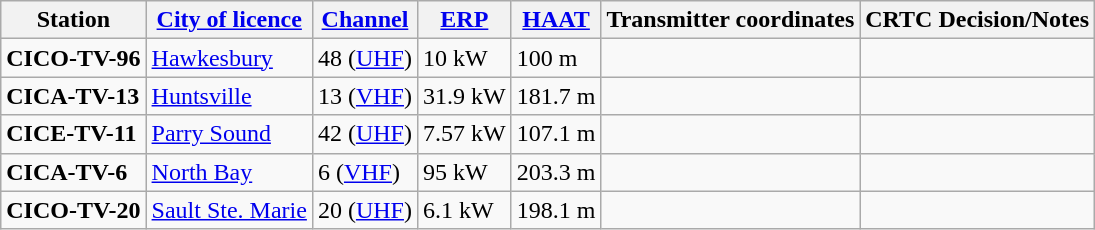<table class="wikitable sortable">
<tr>
<th>Station</th>
<th><a href='#'>City of licence</a></th>
<th><a href='#'>Channel</a></th>
<th><a href='#'>ERP</a></th>
<th><a href='#'>HAAT</a></th>
<th>Transmitter coordinates</th>
<th>CRTC Decision/Notes</th>
</tr>
<tr style="vertical-align: top; text-align: left;">
<td><strong>CICO-TV-96</strong></td>
<td><a href='#'>Hawkesbury</a></td>
<td>48 (<a href='#'>UHF</a>)</td>
<td>10 kW</td>
<td>100 m</td>
<td></td>
<td></td>
</tr>
<tr style="vertical-align: top; text-align: left;">
<td><strong>CICA-TV-13</strong></td>
<td><a href='#'>Huntsville</a></td>
<td>13 (<a href='#'>VHF</a>)</td>
<td>31.9 kW</td>
<td>181.7 m</td>
<td></td>
<td></td>
</tr>
<tr style="vertical-align: top; text-align: left;">
<td><strong>CICE-TV-11</strong></td>
<td><a href='#'>Parry Sound</a></td>
<td>42 (<a href='#'>UHF</a>)</td>
<td>7.57 kW</td>
<td>107.1 m</td>
<td></td>
<td></td>
</tr>
<tr style="vertical-align: top; text-align: left;">
<td><strong>CICA-TV-6</strong></td>
<td><a href='#'>North Bay</a></td>
<td>6 (<a href='#'>VHF</a>)</td>
<td>95 kW</td>
<td>203.3 m</td>
<td></td>
<td></td>
</tr>
<tr style="vertical-align: top; text-align: left;">
<td><strong>CICO-TV-20</strong></td>
<td><a href='#'>Sault Ste. Marie</a></td>
<td>20 (<a href='#'>UHF</a>)</td>
<td>6.1 kW</td>
<td>198.1 m</td>
<td></td>
<td></td>
</tr>
</table>
